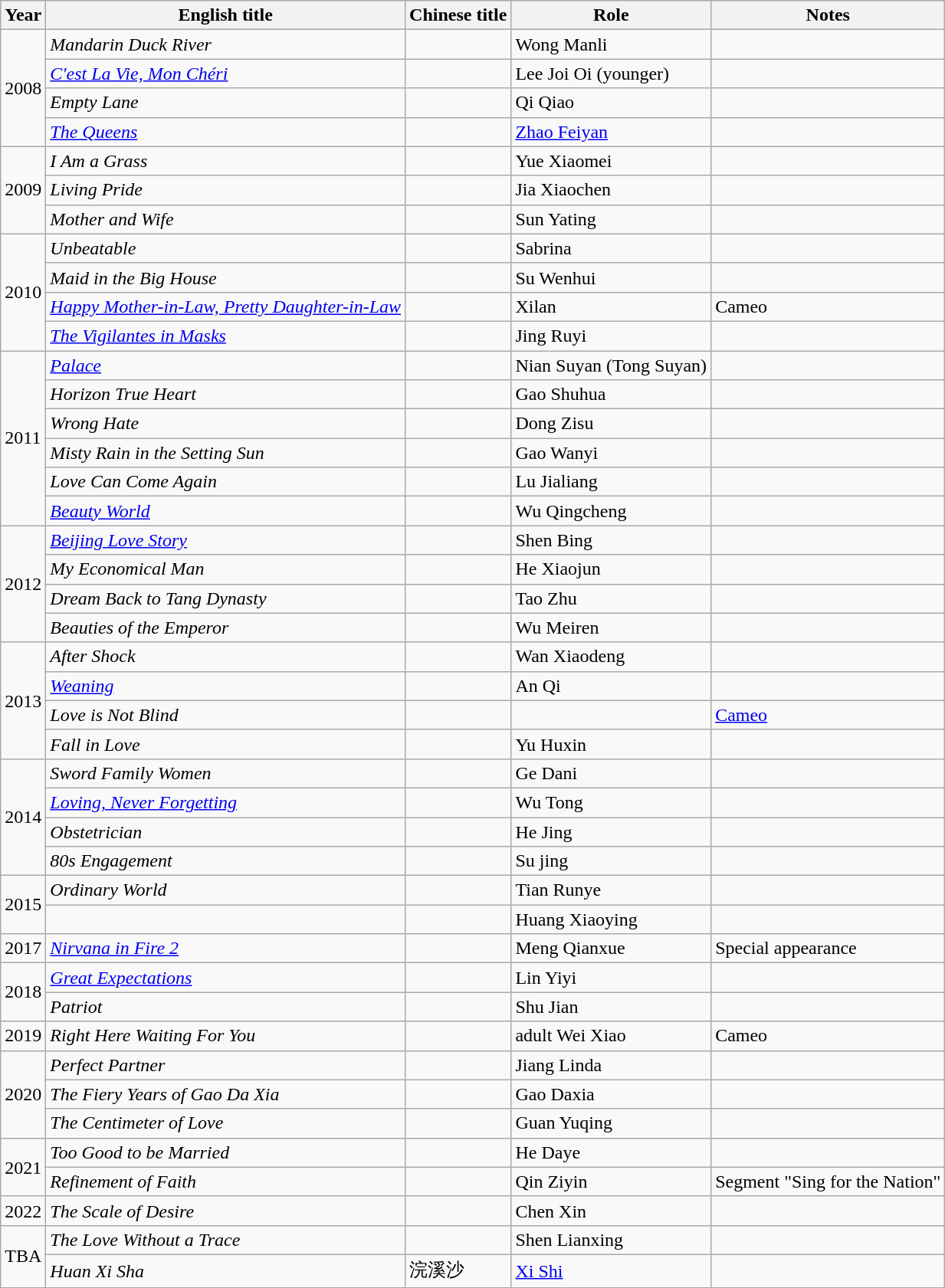<table class="wikitable sortable">
<tr>
<th>Year</th>
<th>English title</th>
<th>Chinese title</th>
<th>Role</th>
<th>Notes</th>
</tr>
<tr>
<td rowspan=4>2008</td>
<td><em>Mandarin Duck River</em></td>
<td></td>
<td>Wong Manli</td>
<td></td>
</tr>
<tr>
<td><em><a href='#'>C'est La Vie, Mon Chéri</a></em></td>
<td></td>
<td>Lee Joi Oi (younger)</td>
<td></td>
</tr>
<tr>
<td><em>Empty Lane</em></td>
<td></td>
<td>Qi Qiao</td>
<td></td>
</tr>
<tr>
<td><em><a href='#'>The Queens</a></em></td>
<td></td>
<td><a href='#'>Zhao Feiyan</a></td>
<td></td>
</tr>
<tr>
<td rowspan=3>2009</td>
<td><em>I Am a Grass</em></td>
<td></td>
<td>Yue Xiaomei</td>
<td></td>
</tr>
<tr>
<td><em>Living Pride</em></td>
<td></td>
<td>Jia Xiaochen</td>
<td></td>
</tr>
<tr>
<td><em>Mother and Wife</em></td>
<td></td>
<td>Sun Yating</td>
<td></td>
</tr>
<tr>
<td rowspan=4>2010</td>
<td><em>Unbeatable</em></td>
<td></td>
<td>Sabrina</td>
<td></td>
</tr>
<tr>
<td><em>Maid in the Big House</em></td>
<td></td>
<td>Su Wenhui</td>
<td></td>
</tr>
<tr>
<td><em><a href='#'>Happy Mother-in-Law, Pretty Daughter-in-Law</a></em></td>
<td></td>
<td>Xilan</td>
<td>Cameo</td>
</tr>
<tr>
<td><em><a href='#'>The Vigilantes in Masks</a></em></td>
<td></td>
<td>Jing Ruyi</td>
<td></td>
</tr>
<tr>
<td rowspan=6>2011</td>
<td><em><a href='#'>Palace</a></em></td>
<td></td>
<td>Nian Suyan (Tong Suyan)</td>
<td></td>
</tr>
<tr>
<td><em>Horizon True Heart</em></td>
<td></td>
<td>Gao Shuhua</td>
<td></td>
</tr>
<tr>
<td><em>Wrong Hate</em></td>
<td></td>
<td>Dong Zisu</td>
<td></td>
</tr>
<tr>
<td><em>Misty Rain in the Setting Sun</em></td>
<td></td>
<td>Gao Wanyi</td>
<td></td>
</tr>
<tr>
<td><em>Love Can Come Again</em></td>
<td></td>
<td>Lu Jialiang</td>
<td></td>
</tr>
<tr>
<td><em><a href='#'>Beauty World</a></em></td>
<td></td>
<td>Wu Qingcheng</td>
<td></td>
</tr>
<tr>
<td rowspan=4>2012</td>
<td><em><a href='#'>Beijing Love Story</a></em></td>
<td></td>
<td>Shen Bing</td>
<td></td>
</tr>
<tr>
<td><em>My Economical Man</em></td>
<td></td>
<td>He Xiaojun</td>
<td></td>
</tr>
<tr>
<td><em>Dream Back to Tang Dynasty</em></td>
<td></td>
<td>Tao Zhu</td>
<td></td>
</tr>
<tr>
<td><em>Beauties of the Emperor</em></td>
<td></td>
<td>Wu Meiren</td>
<td></td>
</tr>
<tr>
<td rowspan=4>2013</td>
<td><em>After Shock</em></td>
<td></td>
<td>Wan Xiaodeng</td>
<td></td>
</tr>
<tr>
<td><em><a href='#'>Weaning</a></em></td>
<td></td>
<td>An Qi</td>
<td></td>
</tr>
<tr>
<td><em>Love is Not Blind</em></td>
<td></td>
<td></td>
<td><a href='#'>Cameo</a></td>
</tr>
<tr>
<td><em>Fall in Love</em></td>
<td></td>
<td>Yu Huxin</td>
<td></td>
</tr>
<tr>
<td rowspan=4>2014</td>
<td><em>Sword Family Women</em></td>
<td></td>
<td>Ge Dani</td>
<td></td>
</tr>
<tr>
<td><em><a href='#'>Loving, Never Forgetting</a></em></td>
<td></td>
<td>Wu Tong</td>
<td></td>
</tr>
<tr>
<td><em>Obstetrician</em></td>
<td></td>
<td>He Jing</td>
<td></td>
</tr>
<tr>
<td><em>80s Engagement</em></td>
<td></td>
<td>Su jing</td>
<td></td>
</tr>
<tr>
<td rowspan=2>2015</td>
<td><em>Ordinary World</em></td>
<td></td>
<td>Tian Runye</td>
<td></td>
</tr>
<tr>
<td></td>
<td></td>
<td>Huang Xiaoying</td>
<td></td>
</tr>
<tr>
<td>2017</td>
<td><em><a href='#'>Nirvana in Fire 2</a></em></td>
<td></td>
<td>Meng Qianxue</td>
<td>Special appearance</td>
</tr>
<tr>
<td rowspan=2>2018</td>
<td><em><a href='#'>Great Expectations</a></em></td>
<td></td>
<td>Lin Yiyi</td>
<td></td>
</tr>
<tr>
<td><em>Patriot</em></td>
<td></td>
<td>Shu Jian</td>
<td></td>
</tr>
<tr>
<td>2019</td>
<td><em>Right Here Waiting For You</em></td>
<td></td>
<td>adult Wei Xiao</td>
<td>Cameo</td>
</tr>
<tr>
<td rowspan="3">2020</td>
<td><em>Perfect Partner</em></td>
<td></td>
<td>Jiang Linda</td>
<td></td>
</tr>
<tr>
<td><em>The Fiery Years of Gao Da Xia</em></td>
<td></td>
<td>Gao Daxia</td>
<td></td>
</tr>
<tr>
<td><em>The Centimeter of Love</em></td>
<td></td>
<td>Guan Yuqing</td>
<td></td>
</tr>
<tr>
<td rowspan="2">2021</td>
<td><em>Too Good to be Married</em></td>
<td></td>
<td>He Daye</td>
<td></td>
</tr>
<tr>
<td><em>Refinement of Faith </em></td>
<td></td>
<td>Qin Ziyin</td>
<td>Segment "Sing for the Nation"</td>
</tr>
<tr>
<td>2022</td>
<td><em>The Scale of Desire </em></td>
<td></td>
<td>Chen Xin</td>
<td></td>
</tr>
<tr>
<td rowspan="2">TBA</td>
<td><em>The Love Without a Trace</em></td>
<td></td>
<td>Shen Lianxing</td>
<td></td>
</tr>
<tr>
<td><em>Huan Xi Sha</em></td>
<td>浣溪沙</td>
<td><a href='#'>Xi Shi</a></td>
<td></td>
</tr>
</table>
